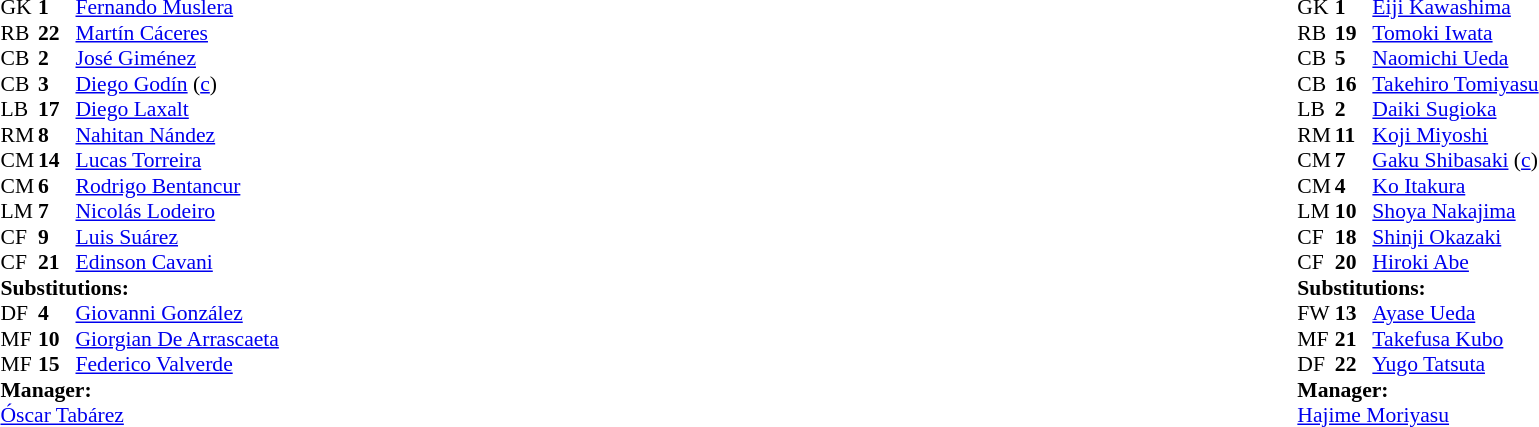<table width="100%">
<tr>
<td valign="top" width="40%"><br><table style="font-size:90%" cellspacing="0" cellpadding="0">
<tr>
<th width=25></th>
<th width=25></th>
</tr>
<tr>
<td>GK</td>
<td><strong>1</strong></td>
<td><a href='#'>Fernando Muslera</a></td>
</tr>
<tr>
<td>RB</td>
<td><strong>22</strong></td>
<td><a href='#'>Martín Cáceres</a></td>
</tr>
<tr>
<td>CB</td>
<td><strong>2</strong></td>
<td><a href='#'>José Giménez</a></td>
</tr>
<tr>
<td>CB</td>
<td><strong>3</strong></td>
<td><a href='#'>Diego Godín</a> (<a href='#'>c</a>)</td>
</tr>
<tr>
<td>LB</td>
<td><strong>17</strong></td>
<td><a href='#'>Diego Laxalt</a></td>
<td></td>
<td></td>
</tr>
<tr>
<td>RM</td>
<td><strong>8</strong></td>
<td><a href='#'>Nahitan Nández</a></td>
<td></td>
<td></td>
</tr>
<tr>
<td>CM</td>
<td><strong>14</strong></td>
<td><a href='#'>Lucas Torreira</a></td>
</tr>
<tr>
<td>CM</td>
<td><strong>6</strong></td>
<td><a href='#'>Rodrigo Bentancur</a></td>
</tr>
<tr>
<td>LM</td>
<td><strong>7</strong></td>
<td><a href='#'>Nicolás Lodeiro</a></td>
<td></td>
<td></td>
</tr>
<tr>
<td>CF</td>
<td><strong>9</strong></td>
<td><a href='#'>Luis Suárez</a></td>
</tr>
<tr>
<td>CF</td>
<td><strong>21</strong></td>
<td><a href='#'>Edinson Cavani</a></td>
</tr>
<tr>
<td colspan=3><strong>Substitutions:</strong></td>
</tr>
<tr>
<td>DF</td>
<td><strong>4</strong></td>
<td><a href='#'>Giovanni González</a></td>
<td></td>
<td></td>
</tr>
<tr>
<td>MF</td>
<td><strong>10</strong></td>
<td><a href='#'>Giorgian De Arrascaeta</a></td>
<td></td>
<td></td>
</tr>
<tr>
<td>MF</td>
<td><strong>15</strong></td>
<td><a href='#'>Federico Valverde</a></td>
<td></td>
<td></td>
</tr>
<tr>
<td colspan=3><strong>Manager:</strong></td>
</tr>
<tr>
<td colspan=3><a href='#'>Óscar Tabárez</a></td>
</tr>
</table>
</td>
<td valign="top"></td>
<td valign="top" width="50%"><br><table style="font-size:90%; margin:auto" cellspacing="0" cellpadding="0">
<tr>
<th width=25></th>
<th width=25></th>
</tr>
<tr>
<td>GK</td>
<td><strong>1</strong></td>
<td><a href='#'>Eiji Kawashima</a></td>
</tr>
<tr>
<td>RB</td>
<td><strong>19</strong></td>
<td><a href='#'>Tomoki Iwata</a></td>
<td></td>
<td></td>
</tr>
<tr>
<td>CB</td>
<td><strong>5</strong></td>
<td><a href='#'>Naomichi Ueda</a></td>
<td></td>
</tr>
<tr>
<td>CB</td>
<td><strong>16</strong></td>
<td><a href='#'>Takehiro Tomiyasu</a></td>
</tr>
<tr>
<td>LB</td>
<td><strong>2</strong></td>
<td><a href='#'>Daiki Sugioka</a></td>
</tr>
<tr>
<td>RM</td>
<td><strong>11</strong></td>
<td><a href='#'>Koji Miyoshi</a></td>
<td></td>
<td></td>
</tr>
<tr>
<td>CM</td>
<td><strong>7</strong></td>
<td><a href='#'>Gaku Shibasaki</a> (<a href='#'>c</a>)</td>
</tr>
<tr>
<td>CM</td>
<td><strong>4</strong></td>
<td><a href='#'>Ko Itakura</a></td>
</tr>
<tr>
<td>LM</td>
<td><strong>10</strong></td>
<td><a href='#'>Shoya Nakajima</a></td>
<td></td>
</tr>
<tr>
<td>CF</td>
<td><strong>18</strong></td>
<td><a href='#'>Shinji Okazaki</a></td>
</tr>
<tr>
<td>CF</td>
<td><strong>20</strong></td>
<td><a href='#'>Hiroki Abe</a></td>
<td></td>
<td></td>
</tr>
<tr>
<td colspan=3><strong>Substitutions:</strong></td>
</tr>
<tr>
<td>FW</td>
<td><strong>13</strong></td>
<td><a href='#'>Ayase Ueda</a></td>
<td></td>
<td></td>
</tr>
<tr>
<td>MF</td>
<td><strong>21</strong></td>
<td><a href='#'>Takefusa Kubo</a></td>
<td></td>
<td></td>
</tr>
<tr>
<td>DF</td>
<td><strong>22</strong></td>
<td><a href='#'>Yugo Tatsuta</a></td>
<td></td>
<td></td>
</tr>
<tr>
<td colspan=3><strong>Manager:</strong></td>
</tr>
<tr>
<td colspan=3><a href='#'>Hajime Moriyasu</a></td>
</tr>
</table>
</td>
</tr>
</table>
